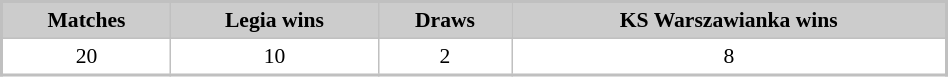<table cellspacing="4" cellpadding="3" style="width:50%;border:solid 2px silver;font-size:90%" rules="all">
<tr style="text-align:center">
<th bgcolor="#cccccc">Matches</th>
<th bgcolor="#cccccc">Legia wins</th>
<th bgcolor="#cccccc">Draws</th>
<th bgcolor="#cccccc">KS Warszawianka wins</th>
</tr>
<tr style="text-align:center">
<td>20</td>
<td>10</td>
<td>2</td>
<td>8</td>
</tr>
</table>
